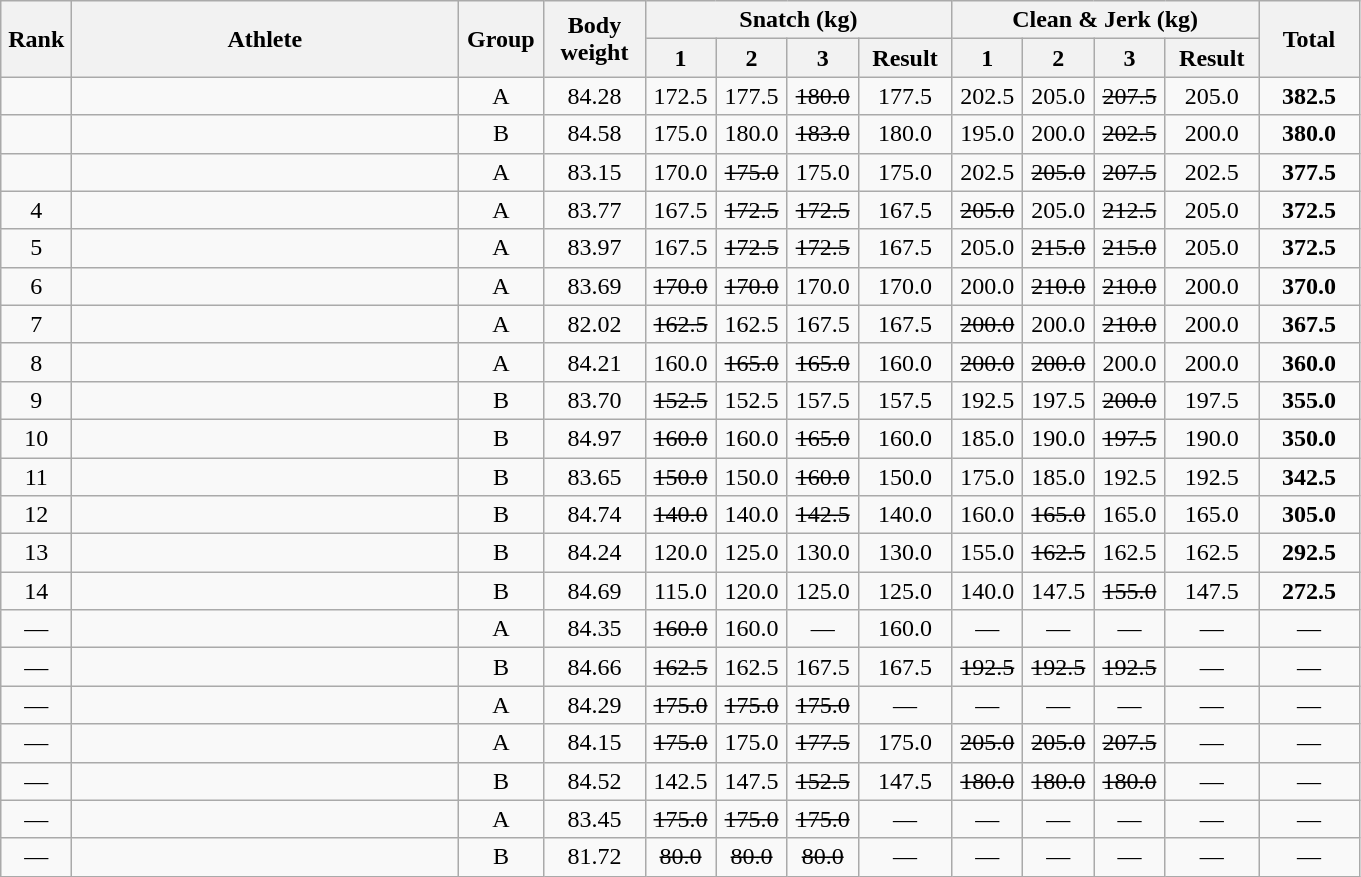<table class = "wikitable" style="text-align:center;">
<tr>
<th rowspan=2 width=40>Rank</th>
<th rowspan=2 width=250>Athlete</th>
<th rowspan=2 width=50>Group</th>
<th rowspan=2 width=60>Body weight</th>
<th colspan=4>Snatch (kg)</th>
<th colspan=4>Clean & Jerk (kg)</th>
<th rowspan=2 width=60>Total</th>
</tr>
<tr>
<th width=40>1</th>
<th width=40>2</th>
<th width=40>3</th>
<th width=55>Result</th>
<th width=40>1</th>
<th width=40>2</th>
<th width=40>3</th>
<th width=55>Result</th>
</tr>
<tr>
<td></td>
<td align=left></td>
<td>A</td>
<td>84.28</td>
<td>172.5</td>
<td>177.5</td>
<td><s>180.0</s></td>
<td>177.5</td>
<td>202.5</td>
<td>205.0</td>
<td><s>207.5</s></td>
<td>205.0</td>
<td><strong>382.5</strong></td>
</tr>
<tr>
<td></td>
<td align=left></td>
<td>B</td>
<td>84.58</td>
<td>175.0</td>
<td>180.0</td>
<td><s>183.0</s></td>
<td>180.0</td>
<td>195.0</td>
<td>200.0</td>
<td><s>202.5</s></td>
<td>200.0</td>
<td><strong>380.0</strong></td>
</tr>
<tr>
<td></td>
<td align=left></td>
<td>A</td>
<td>83.15</td>
<td>170.0</td>
<td><s>175.0</s></td>
<td>175.0</td>
<td>175.0</td>
<td>202.5</td>
<td><s>205.0</s></td>
<td><s>207.5</s></td>
<td>202.5</td>
<td><strong>377.5</strong></td>
</tr>
<tr>
<td>4</td>
<td align=left></td>
<td>A</td>
<td>83.77</td>
<td>167.5</td>
<td><s>172.5</s></td>
<td><s>172.5</s></td>
<td>167.5</td>
<td><s>205.0</s></td>
<td>205.0</td>
<td><s>212.5</s></td>
<td>205.0</td>
<td><strong>372.5</strong></td>
</tr>
<tr>
<td>5</td>
<td align=left></td>
<td>A</td>
<td>83.97</td>
<td>167.5</td>
<td><s>172.5</s></td>
<td><s>172.5</s></td>
<td>167.5</td>
<td>205.0</td>
<td><s>215.0</s></td>
<td><s>215.0</s></td>
<td>205.0</td>
<td><strong>372.5</strong></td>
</tr>
<tr>
<td>6</td>
<td align=left></td>
<td>A</td>
<td>83.69</td>
<td><s>170.0</s></td>
<td><s>170.0</s></td>
<td>170.0</td>
<td>170.0</td>
<td>200.0</td>
<td><s>210.0</s></td>
<td><s>210.0</s></td>
<td>200.0</td>
<td><strong>370.0</strong></td>
</tr>
<tr>
<td>7</td>
<td align=left></td>
<td>A</td>
<td>82.02</td>
<td><s>162.5</s></td>
<td>162.5</td>
<td>167.5</td>
<td>167.5</td>
<td><s>200.0</s></td>
<td>200.0</td>
<td><s>210.0</s></td>
<td>200.0</td>
<td><strong>367.5</strong></td>
</tr>
<tr>
<td>8</td>
<td align=left></td>
<td>A</td>
<td>84.21</td>
<td>160.0</td>
<td><s>165.0</s></td>
<td><s>165.0</s></td>
<td>160.0</td>
<td><s>200.0</s></td>
<td><s>200.0</s></td>
<td>200.0</td>
<td>200.0</td>
<td><strong>360.0</strong></td>
</tr>
<tr>
<td>9</td>
<td align=left></td>
<td>B</td>
<td>83.70</td>
<td><s>152.5</s></td>
<td>152.5</td>
<td>157.5</td>
<td>157.5</td>
<td>192.5</td>
<td>197.5</td>
<td><s>200.0</s></td>
<td>197.5</td>
<td><strong>355.0</strong></td>
</tr>
<tr>
<td>10</td>
<td align=left></td>
<td>B</td>
<td>84.97</td>
<td><s>160.0</s></td>
<td>160.0</td>
<td><s>165.0</s></td>
<td>160.0</td>
<td>185.0</td>
<td>190.0</td>
<td><s>197.5</s></td>
<td>190.0</td>
<td><strong>350.0</strong></td>
</tr>
<tr>
<td>11</td>
<td align=left></td>
<td>B</td>
<td>83.65</td>
<td><s>150.0</s></td>
<td>150.0</td>
<td><s>160.0</s></td>
<td>150.0</td>
<td>175.0</td>
<td>185.0</td>
<td>192.5</td>
<td>192.5</td>
<td><strong>342.5</strong></td>
</tr>
<tr>
<td>12</td>
<td align=left></td>
<td>B</td>
<td>84.74</td>
<td><s>140.0</s></td>
<td>140.0</td>
<td><s>142.5</s></td>
<td>140.0</td>
<td>160.0</td>
<td><s>165.0</s></td>
<td>165.0</td>
<td>165.0</td>
<td><strong>305.0</strong></td>
</tr>
<tr>
<td>13</td>
<td align=left></td>
<td>B</td>
<td>84.24</td>
<td>120.0</td>
<td>125.0</td>
<td>130.0</td>
<td>130.0</td>
<td>155.0</td>
<td><s>162.5</s></td>
<td>162.5</td>
<td>162.5</td>
<td><strong>292.5</strong></td>
</tr>
<tr>
<td>14</td>
<td align=left></td>
<td>B</td>
<td>84.69</td>
<td>115.0</td>
<td>120.0</td>
<td>125.0</td>
<td>125.0</td>
<td>140.0</td>
<td>147.5</td>
<td><s>155.0</s></td>
<td>147.5</td>
<td><strong>272.5</strong></td>
</tr>
<tr>
<td>—</td>
<td align=left></td>
<td>A</td>
<td>84.35</td>
<td><s>160.0</s></td>
<td>160.0</td>
<td>—</td>
<td>160.0</td>
<td>—</td>
<td>—</td>
<td>—</td>
<td>—</td>
<td>—</td>
</tr>
<tr>
<td>—</td>
<td align=left></td>
<td>B</td>
<td>84.66</td>
<td><s>162.5</s></td>
<td>162.5</td>
<td>167.5</td>
<td>167.5</td>
<td><s>192.5</s></td>
<td><s>192.5</s></td>
<td><s>192.5</s></td>
<td>—</td>
<td>—</td>
</tr>
<tr>
<td>—</td>
<td align=left></td>
<td>A</td>
<td>84.29</td>
<td><s>175.0</s></td>
<td><s>175.0</s></td>
<td><s>175.0</s></td>
<td>—</td>
<td>—</td>
<td>—</td>
<td>—</td>
<td>—</td>
<td>—</td>
</tr>
<tr>
<td>—</td>
<td align=left></td>
<td>A</td>
<td>84.15</td>
<td><s>175.0</s></td>
<td>175.0</td>
<td><s>177.5</s></td>
<td>175.0</td>
<td><s>205.0</s></td>
<td><s>205.0</s></td>
<td><s>207.5</s></td>
<td>—</td>
<td>—</td>
</tr>
<tr>
<td>—</td>
<td align=left></td>
<td>B</td>
<td>84.52</td>
<td>142.5</td>
<td>147.5</td>
<td><s>152.5</s></td>
<td>147.5</td>
<td><s>180.0</s></td>
<td><s>180.0</s></td>
<td><s>180.0</s></td>
<td>—</td>
<td>—</td>
</tr>
<tr>
<td>—</td>
<td align=left></td>
<td>A</td>
<td>83.45</td>
<td><s>175.0</s></td>
<td><s>175.0</s></td>
<td><s>175.0</s></td>
<td>—</td>
<td>—</td>
<td>—</td>
<td>—</td>
<td>—</td>
<td>—</td>
</tr>
<tr>
<td>—</td>
<td align=left></td>
<td>B</td>
<td>81.72</td>
<td><s>80.0</s></td>
<td><s>80.0</s></td>
<td><s>80.0</s></td>
<td>—</td>
<td>—</td>
<td>—</td>
<td>—</td>
<td>—</td>
<td>—</td>
</tr>
</table>
